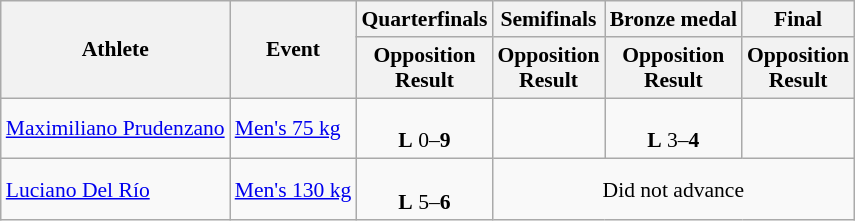<table class="wikitable" border="1" style="font-size:90%">
<tr>
<th rowspan=2>Athlete</th>
<th rowspan=2>Event</th>
<th>Quarterfinals</th>
<th>Semifinals</th>
<th>Bronze medal</th>
<th>Final</th>
</tr>
<tr>
<th>Opposition<br>Result</th>
<th>Opposition<br>Result</th>
<th>Opposition<br>Result</th>
<th>Opposition<br>Result</th>
</tr>
<tr align=center>
<td align=left><a href='#'>Maximiliano Prudenzano</a></td>
<td align=left><a href='#'>Men's 75 kg</a></td>
<td><br><strong>L</strong> 0–<strong>9</strong></td>
<td></td>
<td><br><strong>L</strong> 3–<strong>4</strong></td>
<td></td>
</tr>
<tr align=center>
<td align=left><a href='#'>Luciano Del Río</a></td>
<td align=left><a href='#'>Men's 130 kg</a></td>
<td><br><strong>L</strong> 5–<strong>6</strong></td>
<td colspan=3>Did not advance</td>
</tr>
</table>
